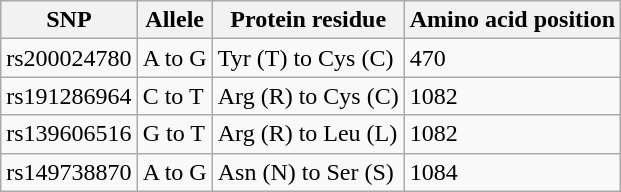<table class="wikitable">
<tr>
<th>SNP</th>
<th>Allele</th>
<th>Protein residue</th>
<th>Amino acid position</th>
</tr>
<tr>
<td>rs200024780</td>
<td>A to G</td>
<td>Tyr (T) to Cys (C)</td>
<td>470</td>
</tr>
<tr>
<td>rs191286964</td>
<td>C to T</td>
<td>Arg (R) to Cys (C)</td>
<td>1082</td>
</tr>
<tr>
<td>rs139606516</td>
<td>G to T</td>
<td>Arg (R) to Leu (L)</td>
<td>1082</td>
</tr>
<tr>
<td>rs149738870</td>
<td>A to G</td>
<td>Asn (N) to Ser (S)</td>
<td>1084</td>
</tr>
</table>
